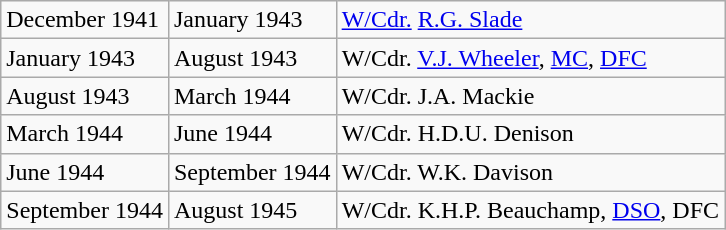<table class="wikitable">
<tr>
<td>December 1941</td>
<td>January 1943</td>
<td><a href='#'>W/Cdr.</a> <a href='#'>R.G. Slade</a></td>
</tr>
<tr>
<td>January 1943</td>
<td>August 1943</td>
<td>W/Cdr. <a href='#'>V.J. Wheeler</a>, <a href='#'>MC</a>, <a href='#'>DFC</a></td>
</tr>
<tr>
<td>August 1943</td>
<td>March 1944</td>
<td>W/Cdr. J.A. Mackie</td>
</tr>
<tr>
<td>March 1944</td>
<td>June 1944</td>
<td>W/Cdr. H.D.U. Denison</td>
</tr>
<tr>
<td>June 1944</td>
<td>September 1944</td>
<td>W/Cdr. W.K. Davison</td>
</tr>
<tr>
<td>September 1944</td>
<td>August 1945</td>
<td>W/Cdr. K.H.P. Beauchamp, <a href='#'>DSO</a>, DFC</td>
</tr>
</table>
